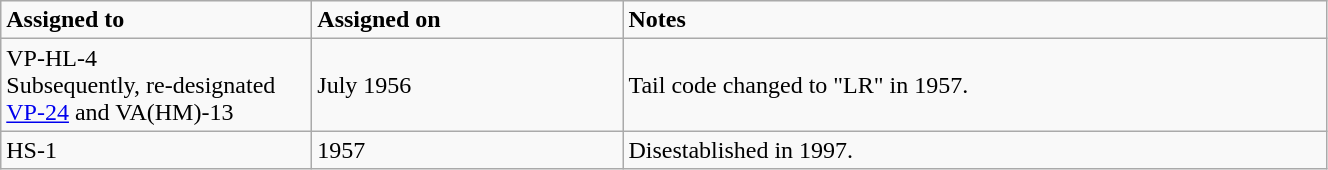<table class="wikitable" style="width: 70%;">
<tr>
<td style="width: 200px;"><strong>Assigned to</strong></td>
<td style="width: 200px;"><strong>Assigned on</strong></td>
<td><strong>Notes</strong></td>
</tr>
<tr>
<td>VP-HL-4<br>Subsequently, re-designated <a href='#'>VP-24</a> and VA(HM)-13</td>
<td>July 1956</td>
<td>Tail code changed to "LR" in 1957.</td>
</tr>
<tr>
<td>HS-1</td>
<td>1957</td>
<td>Disestablished in 1997.</td>
</tr>
</table>
